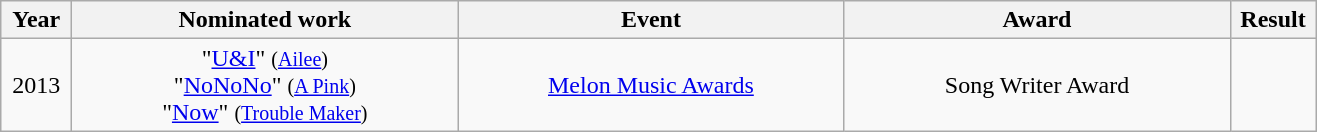<table class="wikitable" border="1">
<tr>
<th width="40">Year</th>
<th width="250">Nominated work</th>
<th width="250">Event</th>
<th width="250">Award</th>
<th width="50">Result</th>
</tr>
<tr>
<td align="center">2013</td>
<td align="center">"<a href='#'>U&I</a>" <small>(<a href='#'>Ailee</a>)</small><br>"<a href='#'>NoNoNo</a>" <small>(<a href='#'>A Pink</a>)</small><br>"<a href='#'>Now</a>" <small>(<a href='#'>Trouble Maker</a>)</small></td>
<td align="center"><a href='#'>Melon Music Awards</a></td>
<td align="center">Song Writer Award</td>
<td></td>
</tr>
</table>
